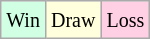<table class="wikitable">
<tr>
<td style="background-color: #d0ffe3;"><small>Win</small></td>
<td style="background-color: #ffffdd;"><small>Draw</small></td>
<td style="background-color: #ffd0e3;"><small>Loss</small></td>
</tr>
</table>
